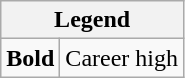<table class="wikitable mw-collapsible mw-collapsed">
<tr>
<th colspan="2">Legend</th>
</tr>
<tr>
<td><strong>Bold</strong></td>
<td>Career high</td>
</tr>
</table>
